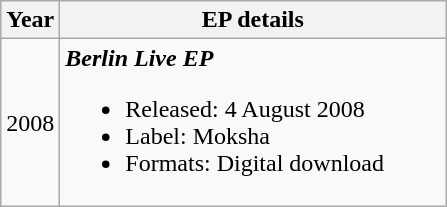<table class="wikitable">
<tr>
<th>Year</th>
<th style="width:250px;">EP details</th>
</tr>
<tr>
<td>2008</td>
<td><strong><em>Berlin Live EP</em></strong><br><ul><li>Released: 4 August 2008</li><li>Label: Moksha</li><li>Formats: Digital download</li></ul></td>
</tr>
</table>
